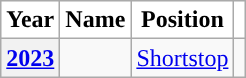<table class="wikitable sortable plainrowheaders" style="text-align:center">
<tr>
<th scope="col" style="background-color:#ffffff; border-top:#">Year</th>
<th scope="col" style="background-color:#ffffff; border-top:#">Name</th>
<th scope="col" style="background-color:#ffffff; border-top:#">Position</th>
<th scope="col" class="unsortable" style="background-color:#ffffff; border-top:#"></th>
</tr>
<tr>
<th scope="row" style="text-align:center"><a href='#'>2023</a></th>
<td></td>
<td><a href='#'>Shortstop</a></td>
<td></td>
</tr>
</table>
